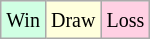<table class="wikitable">
<tr>
<td style="background-color: #d0ffe3;"><small>Win</small></td>
<td style="background-color: #ffffdd;"><small>Draw</small></td>
<td style="background-color: #ffd0e3;"><small>Loss</small></td>
</tr>
</table>
